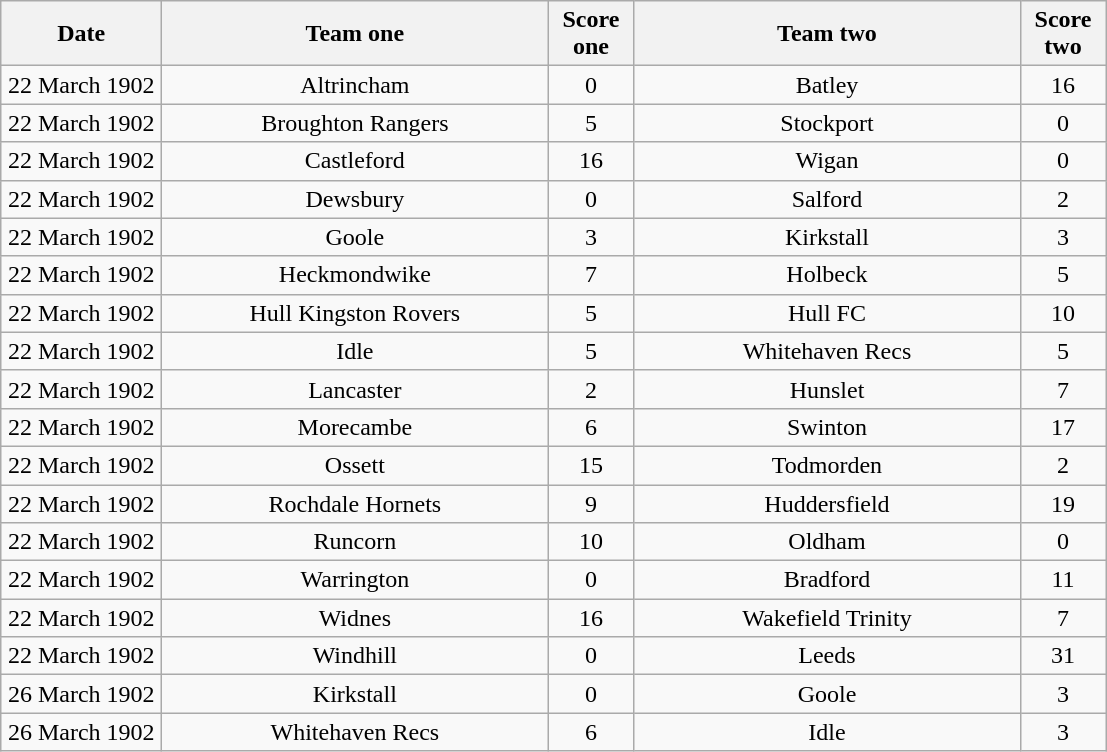<table class="wikitable" style="text-align: center">
<tr>
<th width=100>Date</th>
<th width=250>Team one</th>
<th width=50>Score one</th>
<th width=250>Team two</th>
<th width=50>Score two</th>
</tr>
<tr>
<td>22 March 1902</td>
<td>Altrincham</td>
<td>0</td>
<td>Batley</td>
<td>16</td>
</tr>
<tr>
<td>22 March 1902</td>
<td>Broughton Rangers</td>
<td>5</td>
<td>Stockport</td>
<td>0</td>
</tr>
<tr>
<td>22 March 1902</td>
<td>Castleford</td>
<td>16</td>
<td>Wigan</td>
<td>0</td>
</tr>
<tr>
<td>22 March 1902</td>
<td>Dewsbury</td>
<td>0</td>
<td>Salford</td>
<td>2</td>
</tr>
<tr>
<td>22 March 1902</td>
<td>Goole</td>
<td>3</td>
<td>Kirkstall</td>
<td>3</td>
</tr>
<tr>
<td>22 March 1902</td>
<td>Heckmondwike</td>
<td>7</td>
<td>Holbeck</td>
<td>5</td>
</tr>
<tr>
<td>22 March 1902</td>
<td>Hull Kingston Rovers</td>
<td>5</td>
<td>Hull FC</td>
<td>10</td>
</tr>
<tr>
<td>22 March 1902</td>
<td>Idle</td>
<td>5</td>
<td>Whitehaven Recs</td>
<td>5</td>
</tr>
<tr>
<td>22 March 1902</td>
<td>Lancaster</td>
<td>2</td>
<td>Hunslet</td>
<td>7</td>
</tr>
<tr>
<td>22 March 1902</td>
<td>Morecambe</td>
<td>6</td>
<td>Swinton</td>
<td>17</td>
</tr>
<tr>
<td>22 March 1902</td>
<td>Ossett</td>
<td>15</td>
<td>Todmorden</td>
<td>2</td>
</tr>
<tr>
<td>22 March 1902</td>
<td>Rochdale Hornets</td>
<td>9</td>
<td>Huddersfield</td>
<td>19</td>
</tr>
<tr>
<td>22 March 1902</td>
<td>Runcorn</td>
<td>10</td>
<td>Oldham</td>
<td>0</td>
</tr>
<tr>
<td>22 March 1902</td>
<td>Warrington</td>
<td>0</td>
<td>Bradford</td>
<td>11</td>
</tr>
<tr>
<td>22 March 1902</td>
<td>Widnes</td>
<td>16</td>
<td>Wakefield Trinity</td>
<td>7</td>
</tr>
<tr>
<td>22 March 1902</td>
<td>Windhill</td>
<td>0</td>
<td>Leeds</td>
<td>31</td>
</tr>
<tr>
<td>26 March 1902</td>
<td>Kirkstall</td>
<td>0</td>
<td>Goole</td>
<td>3</td>
</tr>
<tr>
<td>26 March 1902</td>
<td>Whitehaven Recs</td>
<td>6</td>
<td>Idle</td>
<td>3</td>
</tr>
</table>
